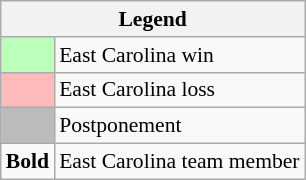<table class="wikitable" style="font-size:90%">
<tr>
<th colspan="2">Legend</th>
</tr>
<tr>
<td bgcolor="#bbffbb"> </td>
<td>East Carolina win</td>
</tr>
<tr>
<td bgcolor="#ffbbbb"> </td>
<td>East Carolina loss</td>
</tr>
<tr>
<td bgcolor="#bbbbbb"> </td>
<td>Postponement</td>
</tr>
<tr>
<td><strong>Bold</strong></td>
<td>East Carolina team member</td>
</tr>
</table>
